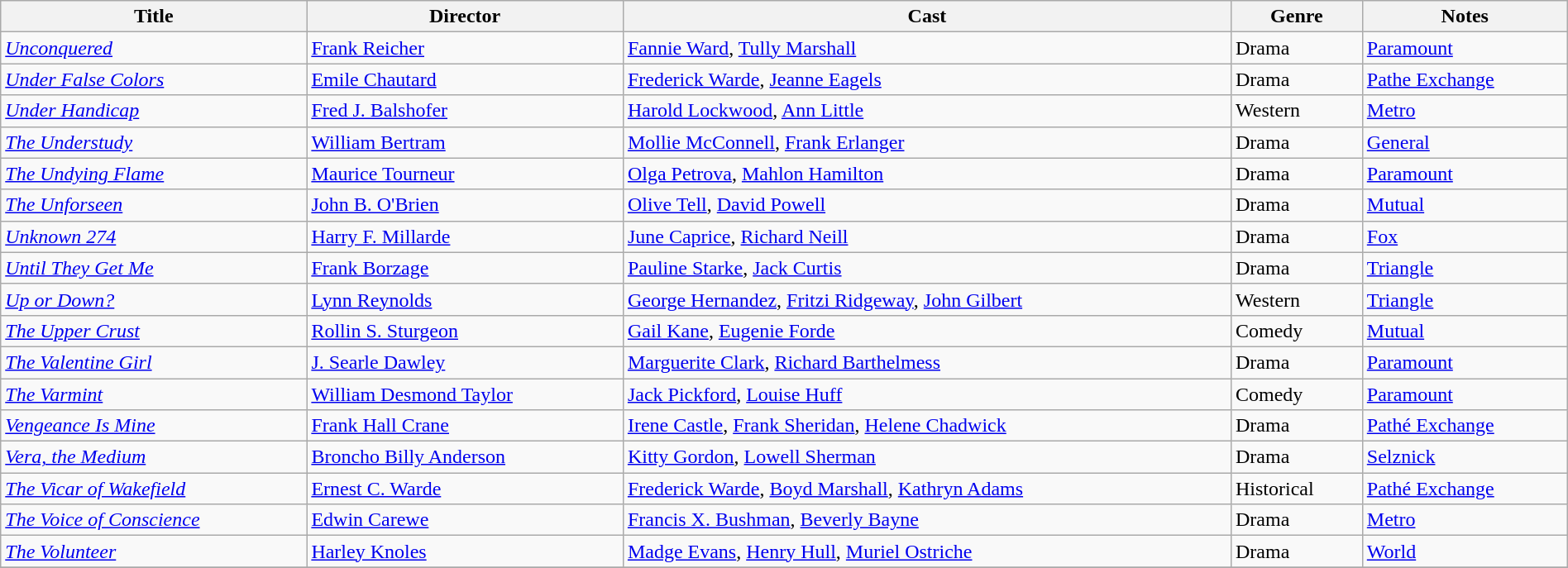<table class="wikitable" width= "100%">
<tr>
<th>Title</th>
<th>Director</th>
<th>Cast</th>
<th>Genre</th>
<th>Notes</th>
</tr>
<tr>
<td><em><a href='#'>Unconquered</a></em></td>
<td><a href='#'>Frank Reicher</a></td>
<td><a href='#'>Fannie Ward</a>, <a href='#'>Tully Marshall</a></td>
<td>Drama</td>
<td><a href='#'>Paramount</a></td>
</tr>
<tr>
<td><em><a href='#'>Under False Colors</a></em></td>
<td><a href='#'>Emile Chautard</a></td>
<td><a href='#'>Frederick Warde</a>, <a href='#'>Jeanne Eagels</a></td>
<td>Drama</td>
<td><a href='#'>Pathe Exchange</a></td>
</tr>
<tr>
<td><em><a href='#'>Under Handicap</a></em></td>
<td><a href='#'>Fred J. Balshofer</a></td>
<td><a href='#'>Harold Lockwood</a>, <a href='#'>Ann Little</a></td>
<td>Western</td>
<td><a href='#'>Metro</a></td>
</tr>
<tr>
<td><em><a href='#'>The Understudy</a></em></td>
<td><a href='#'>William Bertram</a></td>
<td><a href='#'>Mollie McConnell</a>, <a href='#'>Frank Erlanger</a></td>
<td>Drama</td>
<td><a href='#'>General</a></td>
</tr>
<tr>
<td><em><a href='#'>The Undying Flame</a></em></td>
<td><a href='#'>Maurice Tourneur</a></td>
<td><a href='#'>Olga Petrova</a>, <a href='#'>Mahlon Hamilton</a></td>
<td>Drama</td>
<td><a href='#'>Paramount</a></td>
</tr>
<tr>
<td><em><a href='#'>The Unforseen</a></em></td>
<td><a href='#'>John B. O'Brien</a></td>
<td><a href='#'>Olive Tell</a>, <a href='#'>David Powell</a></td>
<td>Drama</td>
<td><a href='#'>Mutual</a></td>
</tr>
<tr>
<td><em><a href='#'>Unknown 274</a></em></td>
<td><a href='#'>Harry F. Millarde</a></td>
<td><a href='#'>June Caprice</a>, <a href='#'>Richard Neill</a></td>
<td>Drama</td>
<td><a href='#'>Fox</a></td>
</tr>
<tr>
<td><em><a href='#'>Until They Get Me</a></em></td>
<td><a href='#'>Frank Borzage</a></td>
<td><a href='#'>Pauline Starke</a>, <a href='#'>Jack Curtis</a></td>
<td>Drama</td>
<td><a href='#'>Triangle</a></td>
</tr>
<tr>
<td><em><a href='#'>Up or Down?</a></em></td>
<td><a href='#'>Lynn Reynolds</a></td>
<td><a href='#'>George Hernandez</a>, <a href='#'>Fritzi Ridgeway</a>, <a href='#'>John Gilbert</a></td>
<td>Western</td>
<td><a href='#'>Triangle</a></td>
</tr>
<tr>
<td><em><a href='#'>The Upper Crust</a></em></td>
<td><a href='#'>Rollin S. Sturgeon</a></td>
<td><a href='#'>Gail Kane</a>, <a href='#'>Eugenie Forde</a></td>
<td>Comedy</td>
<td><a href='#'>Mutual</a></td>
</tr>
<tr>
<td><em><a href='#'>The Valentine Girl</a></em></td>
<td><a href='#'>J. Searle Dawley</a></td>
<td><a href='#'>Marguerite Clark</a>, <a href='#'>Richard Barthelmess</a></td>
<td>Drama</td>
<td><a href='#'>Paramount</a></td>
</tr>
<tr>
<td><em><a href='#'>The Varmint</a></em></td>
<td><a href='#'>William Desmond Taylor</a></td>
<td><a href='#'>Jack Pickford</a>, <a href='#'>Louise Huff</a></td>
<td>Comedy</td>
<td><a href='#'>Paramount</a></td>
</tr>
<tr>
<td><em><a href='#'>Vengeance Is Mine</a></em></td>
<td><a href='#'>Frank Hall Crane</a></td>
<td><a href='#'>Irene Castle</a>, <a href='#'>Frank Sheridan</a>, <a href='#'>Helene Chadwick</a></td>
<td>Drama</td>
<td><a href='#'>Pathé Exchange</a></td>
</tr>
<tr>
<td><em><a href='#'>Vera, the Medium</a></em></td>
<td><a href='#'>Broncho Billy Anderson</a></td>
<td><a href='#'>Kitty Gordon</a>, <a href='#'>Lowell Sherman</a></td>
<td>Drama</td>
<td><a href='#'>Selznick</a></td>
</tr>
<tr>
<td><em><a href='#'>The Vicar of Wakefield</a></em></td>
<td><a href='#'>Ernest C. Warde</a></td>
<td><a href='#'>Frederick Warde</a>, <a href='#'>Boyd Marshall</a>, <a href='#'>Kathryn Adams</a></td>
<td>Historical</td>
<td><a href='#'>Pathé Exchange</a></td>
</tr>
<tr>
<td><em><a href='#'>The Voice of Conscience</a></em></td>
<td><a href='#'>Edwin Carewe</a></td>
<td><a href='#'>Francis X. Bushman</a>, <a href='#'>Beverly Bayne</a></td>
<td>Drama</td>
<td><a href='#'>Metro</a></td>
</tr>
<tr>
<td><em><a href='#'>The Volunteer</a></em></td>
<td><a href='#'>Harley Knoles</a></td>
<td><a href='#'>Madge Evans</a>, <a href='#'>Henry Hull</a>, <a href='#'>Muriel Ostriche</a></td>
<td>Drama</td>
<td><a href='#'>World</a></td>
</tr>
<tr>
</tr>
</table>
